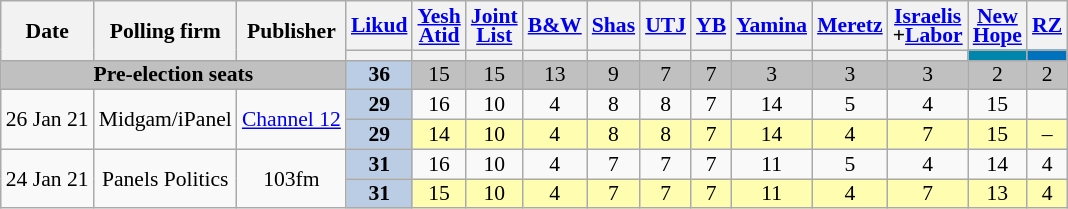<table class="wikitable sortable" style=text-align:center;font-size:90%;line-height:13px>
<tr>
<th rowspan=2>Date</th>
<th rowspan=2>Polling firm</th>
<th rowspan=2>Publisher</th>
<th><a href='#'>Likud</a></th>
<th><a href='#'>Yesh<br>Atid</a></th>
<th><a href='#'>Joint<br>List</a></th>
<th><a href='#'>B&W</a></th>
<th><a href='#'>Shas</a></th>
<th><a href='#'>UTJ</a></th>
<th><a href='#'>YB</a></th>
<th><a href='#'>Yamina</a></th>
<th><a href='#'>Meretz</a></th>
<th><a href='#'>Israelis</a><br>+<a href='#'>Labor</a></th>
<th><a href='#'>New<br>Hope</a></th>
<th><a href='#'>RZ</a></th>
</tr>
<tr>
<th style=background:></th>
<th style=background:></th>
<th style=background:></th>
<th style=background:></th>
<th style=background:></th>
<th style=background:></th>
<th style=background:></th>
<th style=background:></th>
<th style=background:></th>
<th style=background:></th>
<th style=background:#0086AC></th>
<th style=background:#0071BD></th>
</tr>
<tr style=background:silver>
<td colspan=3><strong>Pre-election seats</strong></td>
<td style=background:#BBCDE4><strong>36</strong>	</td>
<td>15					</td>
<td>15					</td>
<td>13					</td>
<td>9					</td>
<td>7					</td>
<td>7					</td>
<td>3					</td>
<td>3					</td>
<td>3					</td>
<td>2					</td>
<td>2					</td>
</tr>
<tr>
<td rowspan=2 data-sort-value=2021-01-26>26 Jan 21</td>
<td rowspan=2>Midgam/iPanel</td>
<td rowspan=2><a href='#'>Channel 12</a></td>
<td style=background:#BBCDE4><strong>29</strong>	</td>
<td>16					</td>
<td>10					</td>
<td>4					</td>
<td>8					</td>
<td>8					</td>
<td>7					</td>
<td>14					</td>
<td>5					</td>
<td>4					</td>
<td>15					</td>
<td>	</td>
</tr>
<tr style=background:#fffdb0>
<td style=background:#BBCDE4><strong>29</strong>	</td>
<td>14					</td>
<td>10					</td>
<td>4					</td>
<td>8					</td>
<td>8					</td>
<td>7					</td>
<td>14					</td>
<td>4					</td>
<td>7					</td>
<td>15					</td>
<td>–					</td>
</tr>
<tr>
<td rowspan=2 data-sort-value=2021-01-24>24 Jan 21</td>
<td rowspan=2>Panels Politics</td>
<td rowspan=2>103fm</td>
<td style=background:#BBCDE4><strong>31</strong>	</td>
<td>16					</td>
<td>10					</td>
<td>4					</td>
<td>7					</td>
<td>7					</td>
<td>7					</td>
<td>11					</td>
<td>5					</td>
<td>4					</td>
<td>14					</td>
<td>4					</td>
</tr>
<tr style=background:#fffdb0>
<td style=background:#BBCDE4><strong>31</strong>	</td>
<td>15					</td>
<td>10					</td>
<td>4					</td>
<td>7					</td>
<td>7					</td>
<td>7					</td>
<td>11					</td>
<td>4					</td>
<td>7					</td>
<td>13					</td>
<td>4					</td>
</tr>
</table>
